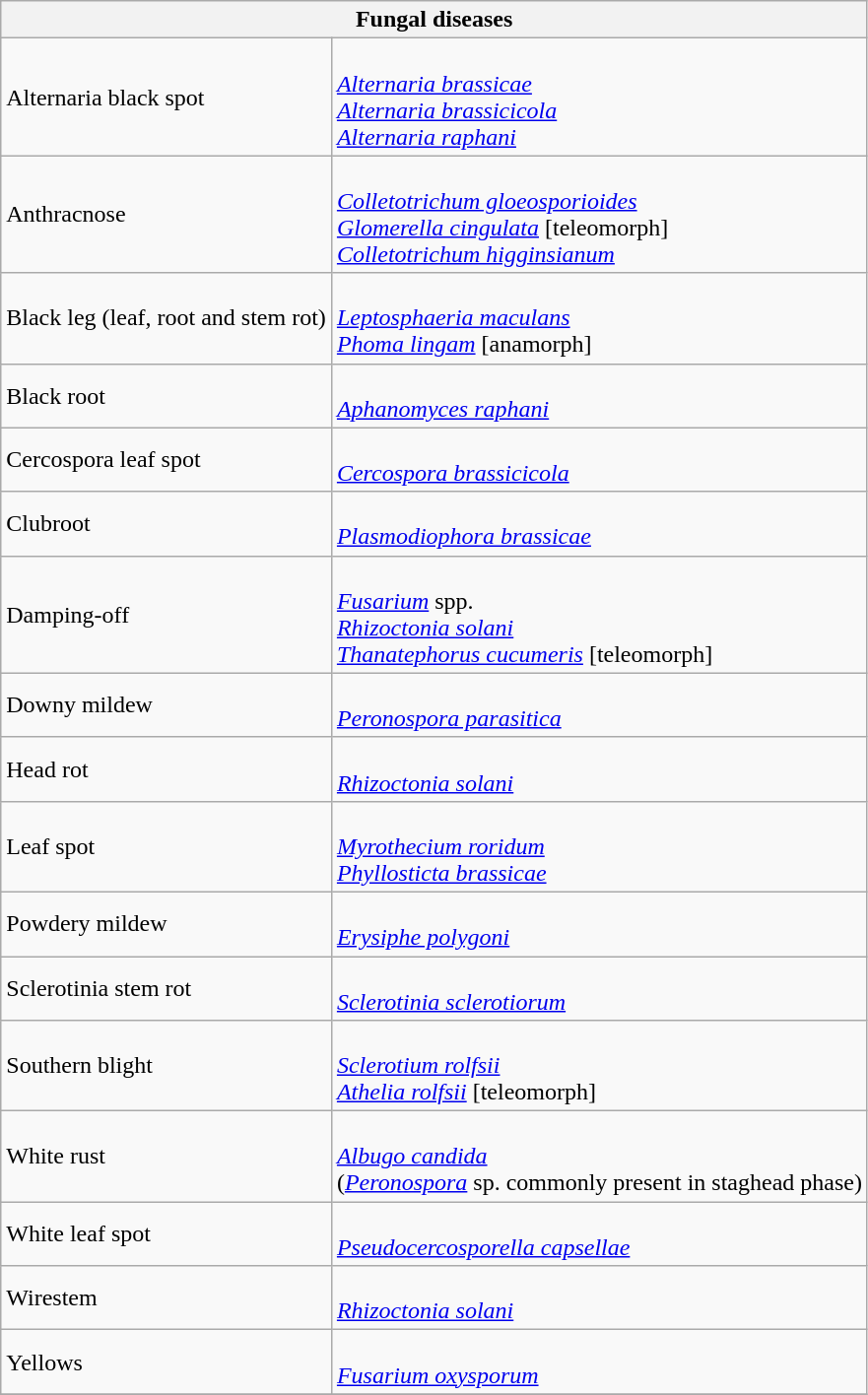<table class="wikitable" style="clear">
<tr>
<th colspan=2><strong>Fungal diseases</strong><br></th>
</tr>
<tr>
<td>Alternaria black spot</td>
<td><br><em><a href='#'>Alternaria brassicae</a></em><br>
<em><a href='#'>Alternaria brassicicola</a></em><br>
<em><a href='#'>Alternaria raphani</a></em></td>
</tr>
<tr>
<td>Anthracnose</td>
<td><br><em><a href='#'>Colletotrichum gloeosporioides</a></em><br>
<em><a href='#'>Glomerella cingulata</a></em> [teleomorph]<br>
<em><a href='#'>Colletotrichum higginsianum</a></em></td>
</tr>
<tr>
<td>Black leg (leaf, root and stem rot)</td>
<td><br><em><a href='#'>Leptosphaeria maculans</a></em><br>
<em><a href='#'>Phoma lingam</a></em> [anamorph]</td>
</tr>
<tr>
<td>Black root</td>
<td><br><em><a href='#'>Aphanomyces raphani</a></em></td>
</tr>
<tr>
<td>Cercospora leaf spot</td>
<td><br><em><a href='#'>Cercospora brassicicola</a></em></td>
</tr>
<tr>
<td>Clubroot</td>
<td><br><em><a href='#'>Plasmodiophora brassicae</a></em></td>
</tr>
<tr>
<td>Damping-off</td>
<td><br><em><a href='#'>Fusarium</a></em> spp. <br>
<em><a href='#'>Rhizoctonia solani</a></em><br>
<em><a href='#'>Thanatephorus cucumeris</a></em> [teleomorph]</td>
</tr>
<tr>
<td>Downy mildew</td>
<td><br><em><a href='#'>Peronospora parasitica</a></em></td>
</tr>
<tr>
<td>Head rot</td>
<td><br><em><a href='#'>Rhizoctonia solani</a></em></td>
</tr>
<tr>
<td>Leaf spot</td>
<td><br><em><a href='#'>Myrothecium roridum</a></em><br>
<em><a href='#'>Phyllosticta brassicae</a></em> <br>
 </td>
</tr>
<tr>
<td>Powdery mildew</td>
<td><br><em><a href='#'>Erysiphe polygoni</a></em></td>
</tr>
<tr>
<td>Sclerotinia stem rot</td>
<td><br><em><a href='#'>Sclerotinia sclerotiorum</a></em></td>
</tr>
<tr>
<td>Southern blight</td>
<td><br><em><a href='#'>Sclerotium rolfsii</a></em><br>
<em><a href='#'>Athelia rolfsii</a></em> [teleomorph]</td>
</tr>
<tr>
<td>White rust</td>
<td><br><em><a href='#'>Albugo candida</a></em> <br>
(<em><a href='#'>Peronospora</a></em> sp. commonly present in staghead phase)</td>
</tr>
<tr>
<td>White leaf spot</td>
<td><br><em><a href='#'>Pseudocercosporella capsellae</a></em></td>
</tr>
<tr>
<td>Wirestem</td>
<td><br><em><a href='#'>Rhizoctonia solani</a></em></td>
</tr>
<tr>
<td>Yellows</td>
<td><br><em><a href='#'>Fusarium oxysporum</a></em></td>
</tr>
<tr>
</tr>
</table>
